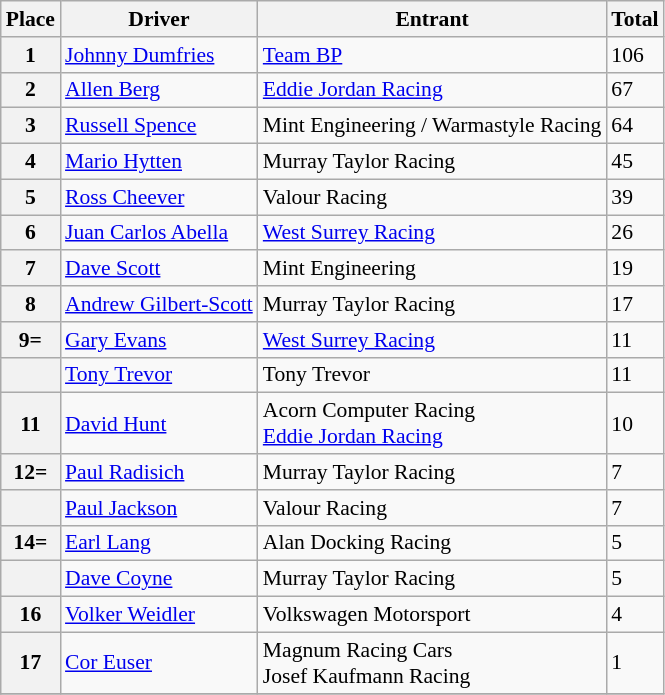<table class="wikitable" style="font-size: 90%;">
<tr>
<th>Place</th>
<th>Driver</th>
<th>Entrant</th>
<th>Total</th>
</tr>
<tr>
<th>1</th>
<td> <a href='#'>Johnny Dumfries</a></td>
<td><a href='#'>Team BP</a></td>
<td>106</td>
</tr>
<tr>
<th>2</th>
<td> <a href='#'>Allen Berg</a></td>
<td><a href='#'>Eddie Jordan Racing</a></td>
<td>67</td>
</tr>
<tr>
<th>3</th>
<td> <a href='#'>Russell Spence</a></td>
<td>Mint Engineering / Warmastyle Racing</td>
<td>64</td>
</tr>
<tr>
<th>4</th>
<td> <a href='#'>Mario Hytten</a></td>
<td>Murray Taylor Racing</td>
<td>45</td>
</tr>
<tr>
<th>5</th>
<td> <a href='#'>Ross Cheever</a></td>
<td>Valour Racing</td>
<td>39</td>
</tr>
<tr>
<th>6</th>
<td> <a href='#'>Juan Carlos Abella</a></td>
<td><a href='#'>West Surrey Racing</a></td>
<td>26</td>
</tr>
<tr>
<th>7</th>
<td> <a href='#'>Dave Scott</a></td>
<td>Mint Engineering</td>
<td>19</td>
</tr>
<tr>
<th>8</th>
<td> <a href='#'>Andrew Gilbert-Scott</a></td>
<td>Murray Taylor Racing</td>
<td>17</td>
</tr>
<tr>
<th>9=</th>
<td> <a href='#'>Gary Evans</a></td>
<td><a href='#'>West Surrey Racing</a></td>
<td>11</td>
</tr>
<tr>
<th></th>
<td> <a href='#'>Tony Trevor</a></td>
<td>Tony Trevor</td>
<td>11</td>
</tr>
<tr>
<th>11</th>
<td> <a href='#'>David Hunt</a></td>
<td>Acorn Computer Racing<br><a href='#'>Eddie Jordan Racing</a></td>
<td>10</td>
</tr>
<tr>
<th>12=</th>
<td> <a href='#'>Paul Radisich</a></td>
<td>Murray Taylor Racing</td>
<td>7</td>
</tr>
<tr>
<th></th>
<td> <a href='#'>Paul Jackson</a></td>
<td>Valour Racing</td>
<td>7</td>
</tr>
<tr>
<th>14=</th>
<td> <a href='#'>Earl Lang</a></td>
<td>Alan Docking Racing</td>
<td>5</td>
</tr>
<tr>
<th></th>
<td> <a href='#'>Dave Coyne</a></td>
<td>Murray Taylor Racing</td>
<td>5</td>
</tr>
<tr>
<th>16</th>
<td> <a href='#'>Volker Weidler</a></td>
<td>Volkswagen Motorsport</td>
<td>4</td>
</tr>
<tr>
<th>17</th>
<td> <a href='#'>Cor Euser</a></td>
<td>Magnum Racing Cars<br>Josef Kaufmann Racing</td>
<td>1</td>
</tr>
<tr>
</tr>
</table>
